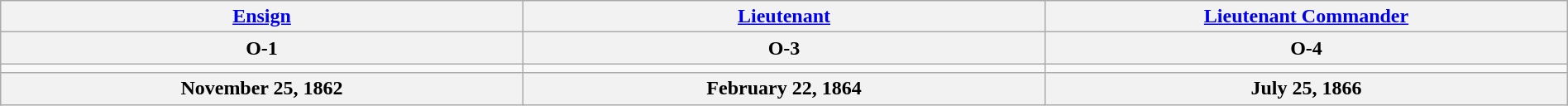<table class="wikitable" style="margin:auto; width:100%;">
<tr>
<th><a href='#'>Ensign</a></th>
<th><a href='#'>Lieutenant</a></th>
<th><a href='#'>Lieutenant Commander</a></th>
</tr>
<tr>
<th>O-1</th>
<th>O-3</th>
<th>O-4</th>
</tr>
<tr>
<td style="text-align:center; width:16%;"></td>
<td style="text-align:center; width:16%;"></td>
<td style="text-align:center; width:16%;"></td>
</tr>
<tr>
<th>November 25, 1862</th>
<th>February 22, 1864</th>
<th>July 25, 1866</th>
</tr>
</table>
